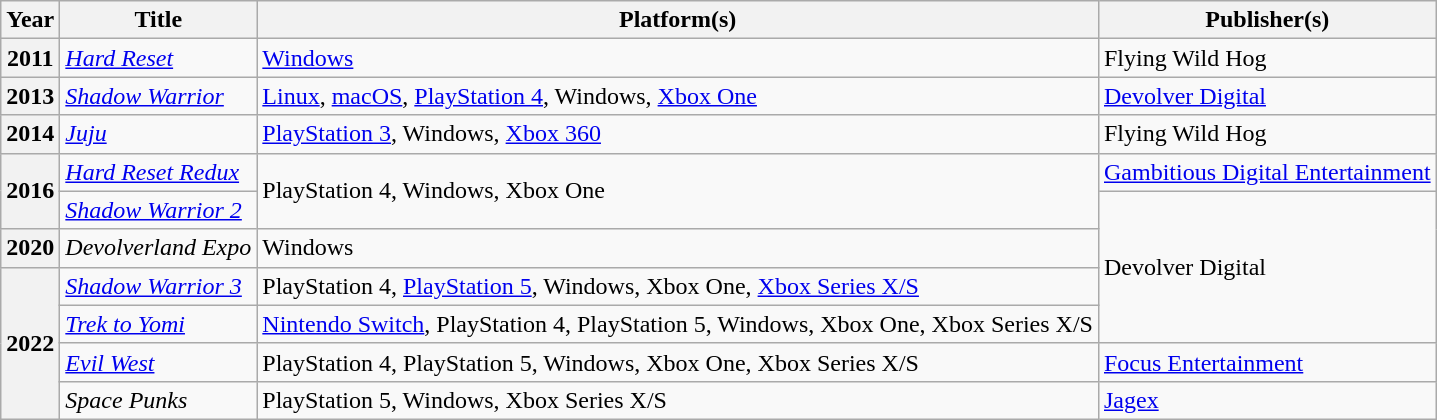<table class="wikitable sortable plainrowheaders">
<tr>
<th scope="col">Year</th>
<th scope="col">Title</th>
<th scope="col">Platform(s)</th>
<th scope="col">Publisher(s)</th>
</tr>
<tr>
<th scope="row">2011</th>
<td><em><a href='#'>Hard Reset</a></em></td>
<td><a href='#'>Windows</a></td>
<td>Flying Wild Hog</td>
</tr>
<tr>
<th scope="row">2013</th>
<td><em><a href='#'>Shadow Warrior</a></em></td>
<td><a href='#'>Linux</a>, <a href='#'>macOS</a>, <a href='#'>PlayStation 4</a>, Windows, <a href='#'>Xbox One</a></td>
<td><a href='#'>Devolver Digital</a></td>
</tr>
<tr>
<th scope="row">2014</th>
<td><em><a href='#'>Juju</a></em></td>
<td><a href='#'>PlayStation 3</a>, Windows, <a href='#'>Xbox 360</a></td>
<td>Flying Wild Hog</td>
</tr>
<tr>
<th scope="row" rowspan="2">2016</th>
<td><em><a href='#'>Hard Reset Redux</a></em></td>
<td rowspan="2">PlayStation 4, Windows, Xbox One</td>
<td><a href='#'>Gambitious Digital Entertainment</a></td>
</tr>
<tr>
<td><em><a href='#'>Shadow Warrior 2</a></em></td>
<td rowspan="4">Devolver Digital</td>
</tr>
<tr>
<th scope="row">2020</th>
<td><em>Devolverland Expo</em></td>
<td>Windows</td>
</tr>
<tr>
<th scope="row" rowspan="4">2022</th>
<td><em><a href='#'>Shadow Warrior 3</a></em></td>
<td>PlayStation 4, <a href='#'>PlayStation 5</a>, Windows, Xbox One, <a href='#'>Xbox Series X/S</a></td>
</tr>
<tr>
<td><em><a href='#'>Trek to Yomi</a></em></td>
<td><a href='#'>Nintendo Switch</a>, PlayStation 4, PlayStation 5, Windows, Xbox One, Xbox Series X/S</td>
</tr>
<tr>
<td><em><a href='#'>Evil West</a></em></td>
<td>PlayStation 4, PlayStation 5, Windows, Xbox One, Xbox Series X/S</td>
<td><a href='#'>Focus Entertainment</a></td>
</tr>
<tr>
<td><em>Space Punks</em></td>
<td>PlayStation 5, Windows, Xbox Series X/S</td>
<td><a href='#'>Jagex</a></td>
</tr>
</table>
